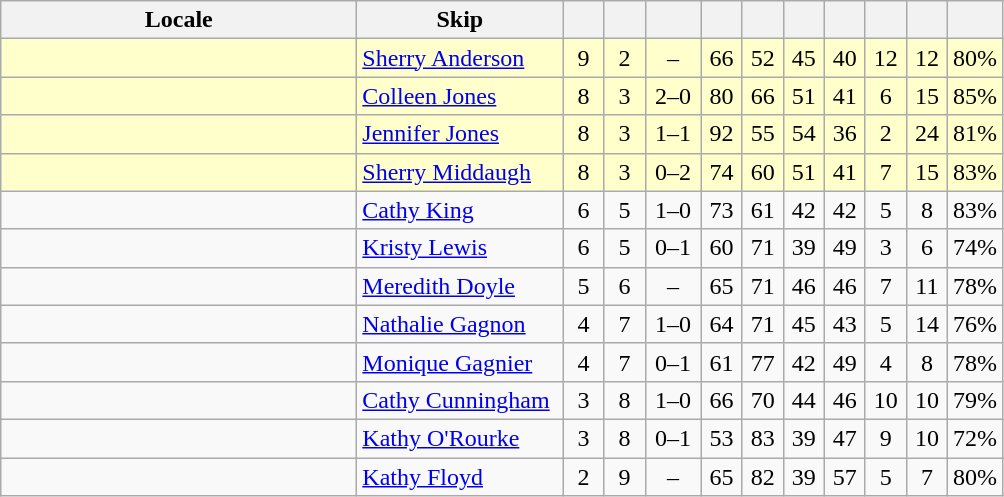<table class="wikitable" style="text-align: center;">
<tr>
<th width=230>Locale</th>
<th width=130>Skip</th>
<th width=20></th>
<th width=20></th>
<th width=30></th>
<th width=20></th>
<th width=20></th>
<th width=20></th>
<th width=20></th>
<th width=20></th>
<th width=20></th>
<th width=20></th>
</tr>
<tr bgcolor="#ffc">
<td style="text-align: left;"></td>
<td style="text-align: left;"><a href='#'>Sherry Anderson</a></td>
<td>9</td>
<td>2</td>
<td>–</td>
<td>66</td>
<td>52</td>
<td>45</td>
<td>40</td>
<td>12</td>
<td>12</td>
<td>80%</td>
</tr>
<tr bgcolor="#ffc">
<td style="text-align: left;"></td>
<td style="text-align: left;"><a href='#'>Colleen Jones</a></td>
<td>8</td>
<td>3</td>
<td>2–0</td>
<td>80</td>
<td>66</td>
<td>51</td>
<td>41</td>
<td>6</td>
<td>15</td>
<td>85%</td>
</tr>
<tr bgcolor="#ffc">
<td style="text-align: left;"></td>
<td style="text-align: left;"><a href='#'>Jennifer Jones</a></td>
<td>8</td>
<td>3</td>
<td>1–1</td>
<td>92</td>
<td>55</td>
<td>54</td>
<td>36</td>
<td>2</td>
<td>24</td>
<td>81%</td>
</tr>
<tr bgcolor="#ffc">
<td style="text-align: left;"></td>
<td style="text-align: left;"><a href='#'>Sherry Middaugh</a></td>
<td>8</td>
<td>3</td>
<td>0–2</td>
<td>74</td>
<td>60</td>
<td>51</td>
<td>41</td>
<td>7</td>
<td>15</td>
<td>83%</td>
</tr>
<tr>
<td style="text-align: left;"></td>
<td style="text-align: left;"><a href='#'>Cathy King</a></td>
<td>6</td>
<td>5</td>
<td>1–0</td>
<td>73</td>
<td>61</td>
<td>42</td>
<td>42</td>
<td>5</td>
<td>8</td>
<td>83%</td>
</tr>
<tr>
<td style="text-align: left;"></td>
<td style="text-align: left;"><a href='#'>Kristy Lewis</a></td>
<td>6</td>
<td>5</td>
<td>0–1</td>
<td>60</td>
<td>71</td>
<td>39</td>
<td>49</td>
<td>3</td>
<td>6</td>
<td>74%</td>
</tr>
<tr>
<td style="text-align: left;"></td>
<td style="text-align: left;"><a href='#'>Meredith Doyle</a></td>
<td>5</td>
<td>6</td>
<td>–</td>
<td>65</td>
<td>71</td>
<td>46</td>
<td>46</td>
<td>7</td>
<td>11</td>
<td>78%</td>
</tr>
<tr>
<td style="text-align: left;"></td>
<td style="text-align: left;"><a href='#'>Nathalie Gagnon</a></td>
<td>4</td>
<td>7</td>
<td>1–0</td>
<td>64</td>
<td>71</td>
<td>45</td>
<td>43</td>
<td>5</td>
<td>14</td>
<td>76%</td>
</tr>
<tr>
<td style="text-align: left;"></td>
<td style="text-align: left;"><a href='#'>Monique Gagnier</a></td>
<td>4</td>
<td>7</td>
<td>0–1</td>
<td>61</td>
<td>77</td>
<td>42</td>
<td>49</td>
<td>4</td>
<td>8</td>
<td>78%</td>
</tr>
<tr>
<td style="text-align: left;"></td>
<td style="text-align: left;"><a href='#'>Cathy Cunningham</a></td>
<td>3</td>
<td>8</td>
<td>1–0</td>
<td>66</td>
<td>70</td>
<td>44</td>
<td>46</td>
<td>10</td>
<td>10</td>
<td>79%</td>
</tr>
<tr>
<td style="text-align: left;"></td>
<td style="text-align: left;"><a href='#'>Kathy O'Rourke</a></td>
<td>3</td>
<td>8</td>
<td>0–1</td>
<td>53</td>
<td>83</td>
<td>39</td>
<td>47</td>
<td>9</td>
<td>10</td>
<td>72%</td>
</tr>
<tr>
<td style="text-align: left;"></td>
<td style="text-align: left;"><a href='#'>Kathy Floyd</a></td>
<td>2</td>
<td>9</td>
<td>–</td>
<td>65</td>
<td>82</td>
<td>39</td>
<td>57</td>
<td>5</td>
<td>7</td>
<td>80%</td>
</tr>
</table>
